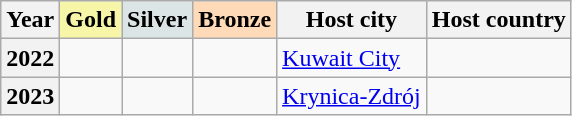<table class="wikitable sortable plainrowheaders">
<tr>
<th scope="col">Year</th>
<th scope="col" style="background:#F7F6A8"> Gold</th>
<th scope="col" style="background:#DCE5E5"> Silver</th>
<th scope="col" style="background:#FFDAB9"> Bronze</th>
<th scope="col">Host city</th>
<th scope="col">Host country</th>
</tr>
<tr>
<th scope="row">2022</th>
<td> </td>
<td> </td>
<td> </td>
<td><a href='#'>Kuwait City</a></td>
<td></td>
</tr>
<tr>
<th scope="row">2023</th>
<td> </td>
<td> </td>
<td> </td>
<td><a href='#'>Krynica-Zdrój</a></td>
<td></td>
</tr>
</table>
